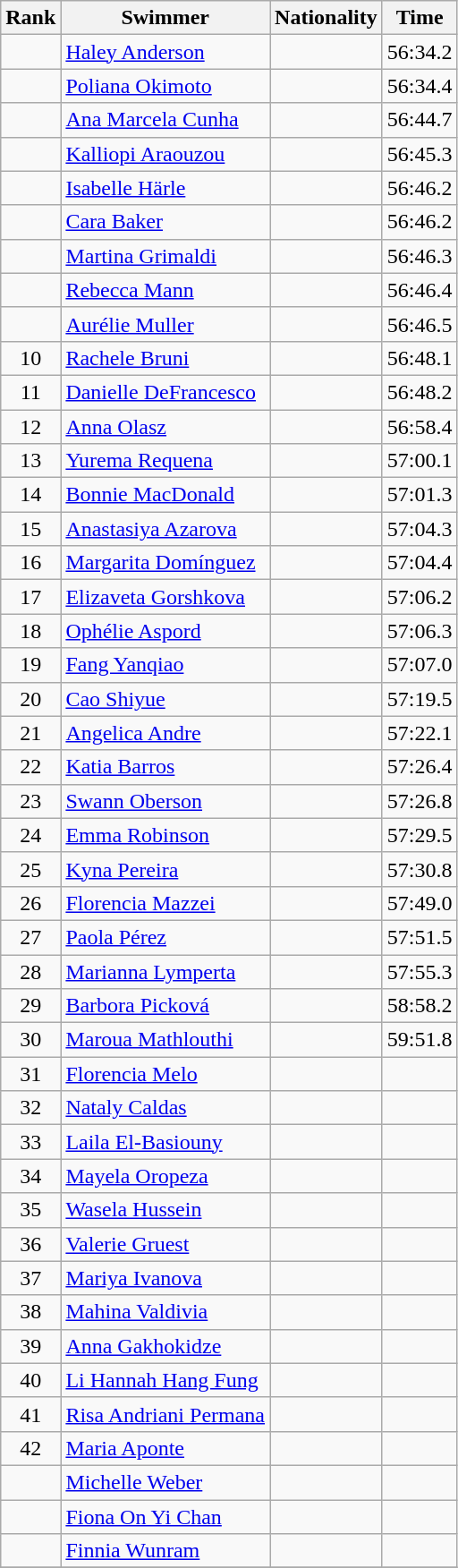<table class="wikitable sortable" border="1" style="text-align:center">
<tr>
<th>Rank</th>
<th>Swimmer</th>
<th>Nationality</th>
<th>Time</th>
</tr>
<tr>
<td></td>
<td align=left><a href='#'>Haley Anderson</a></td>
<td align=left></td>
<td>56:34.2</td>
</tr>
<tr>
<td></td>
<td align=left><a href='#'>Poliana Okimoto</a></td>
<td align=left></td>
<td>56:34.4</td>
</tr>
<tr>
<td></td>
<td align=left><a href='#'>Ana Marcela Cunha</a></td>
<td align=left></td>
<td>56:44.7</td>
</tr>
<tr>
<td></td>
<td align=left><a href='#'>Kalliopi Araouzou</a></td>
<td align=left></td>
<td>56:45.3</td>
</tr>
<tr>
<td></td>
<td align=left><a href='#'>Isabelle Härle</a></td>
<td align=left></td>
<td>56:46.2</td>
</tr>
<tr>
<td></td>
<td align=left><a href='#'>Cara Baker</a></td>
<td align=left></td>
<td>56:46.2</td>
</tr>
<tr>
<td></td>
<td align=left><a href='#'>Martina Grimaldi</a></td>
<td align=left></td>
<td>56:46.3</td>
</tr>
<tr>
<td></td>
<td align=left><a href='#'>Rebecca Mann</a></td>
<td align=left></td>
<td>56:46.4</td>
</tr>
<tr>
<td></td>
<td align=left><a href='#'>Aurélie Muller</a></td>
<td align=left></td>
<td>56:46.5</td>
</tr>
<tr>
<td>10</td>
<td align=left><a href='#'>Rachele Bruni</a></td>
<td align=left></td>
<td>56:48.1</td>
</tr>
<tr>
<td>11</td>
<td align=left><a href='#'>Danielle DeFrancesco</a></td>
<td align=left></td>
<td>56:48.2</td>
</tr>
<tr>
<td>12</td>
<td align=left><a href='#'>Anna Olasz</a></td>
<td align=left></td>
<td>56:58.4</td>
</tr>
<tr>
<td>13</td>
<td align=left><a href='#'>Yurema Requena</a></td>
<td align=left></td>
<td>57:00.1</td>
</tr>
<tr>
<td>14</td>
<td align=left><a href='#'>Bonnie MacDonald</a></td>
<td align=left></td>
<td>57:01.3</td>
</tr>
<tr>
<td>15</td>
<td align=left><a href='#'>Anastasiya Azarova</a></td>
<td align=left></td>
<td>57:04.3</td>
</tr>
<tr>
<td>16</td>
<td align=left><a href='#'>Margarita Domínguez</a></td>
<td align=left></td>
<td>57:04.4</td>
</tr>
<tr>
<td>17</td>
<td align=left><a href='#'>Elizaveta Gorshkova</a></td>
<td align=left></td>
<td>57:06.2</td>
</tr>
<tr>
<td>18</td>
<td align=left><a href='#'>Ophélie Aspord</a></td>
<td align=left></td>
<td>57:06.3</td>
</tr>
<tr>
<td>19</td>
<td align=left><a href='#'>Fang Yanqiao</a></td>
<td align=left></td>
<td>57:07.0</td>
</tr>
<tr>
<td>20</td>
<td align=left><a href='#'>Cao Shiyue</a></td>
<td align=left></td>
<td>57:19.5</td>
</tr>
<tr>
<td>21</td>
<td align=left><a href='#'>Angelica Andre</a></td>
<td align=left></td>
<td>57:22.1</td>
</tr>
<tr>
<td>22</td>
<td align=left><a href='#'>Katia Barros</a></td>
<td align=left></td>
<td>57:26.4</td>
</tr>
<tr>
<td>23</td>
<td align=left><a href='#'>Swann Oberson</a></td>
<td align=left></td>
<td>57:26.8</td>
</tr>
<tr>
<td>24</td>
<td align=left><a href='#'>Emma Robinson</a></td>
<td align=left></td>
<td>57:29.5</td>
</tr>
<tr>
<td>25</td>
<td align=left><a href='#'>Kyna Pereira</a></td>
<td align=left></td>
<td>57:30.8</td>
</tr>
<tr>
<td>26</td>
<td align=left><a href='#'>Florencia Mazzei</a></td>
<td align=left></td>
<td>57:49.0</td>
</tr>
<tr>
<td>27</td>
<td align=left><a href='#'>Paola Pérez</a></td>
<td align=left></td>
<td>57:51.5</td>
</tr>
<tr>
<td>28</td>
<td align=left><a href='#'>Marianna Lymperta</a></td>
<td align=left></td>
<td>57:55.3</td>
</tr>
<tr>
<td>29</td>
<td align=left><a href='#'>Barbora Picková</a></td>
<td align=left></td>
<td>58:58.2</td>
</tr>
<tr>
<td>30</td>
<td align=left><a href='#'>Maroua Mathlouthi</a></td>
<td align=left></td>
<td>59:51.8</td>
</tr>
<tr>
<td>31</td>
<td align=left><a href='#'>Florencia Melo</a></td>
<td align=left></td>
<td></td>
</tr>
<tr>
<td>32</td>
<td align=left><a href='#'>Nataly Caldas</a></td>
<td align=left></td>
<td></td>
</tr>
<tr>
<td>33</td>
<td align=left><a href='#'>Laila El-Basiouny</a></td>
<td align=left></td>
<td></td>
</tr>
<tr>
<td>34</td>
<td align=left><a href='#'>Mayela Oropeza</a></td>
<td align=left></td>
<td></td>
</tr>
<tr>
<td>35</td>
<td align=left><a href='#'>Wasela Hussein</a></td>
<td align=left></td>
<td></td>
</tr>
<tr>
<td>36</td>
<td align=left><a href='#'>Valerie Gruest</a></td>
<td align=left></td>
<td></td>
</tr>
<tr>
<td>37</td>
<td align=left><a href='#'>Mariya Ivanova</a></td>
<td align=left></td>
<td></td>
</tr>
<tr>
<td>38</td>
<td align=left><a href='#'>Mahina Valdivia</a></td>
<td align=left></td>
<td></td>
</tr>
<tr>
<td>39</td>
<td align=left><a href='#'>Anna Gakhokidze</a></td>
<td align=left></td>
<td></td>
</tr>
<tr>
<td>40</td>
<td align=left><a href='#'>Li Hannah Hang Fung</a></td>
<td align=left></td>
<td></td>
</tr>
<tr>
<td>41</td>
<td align=left><a href='#'>Risa Andriani Permana</a></td>
<td align=left></td>
<td></td>
</tr>
<tr>
<td>42</td>
<td align=left><a href='#'>Maria Aponte</a></td>
<td align=left></td>
<td></td>
</tr>
<tr>
<td></td>
<td align=left><a href='#'>Michelle Weber</a></td>
<td align=left></td>
<td></td>
</tr>
<tr>
<td></td>
<td align=left><a href='#'>Fiona On Yi Chan</a></td>
<td align=left></td>
<td></td>
</tr>
<tr>
<td></td>
<td align=left><a href='#'>Finnia Wunram</a></td>
<td align=left></td>
<td></td>
</tr>
<tr>
</tr>
</table>
